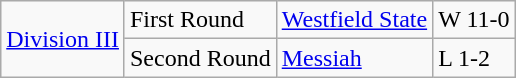<table class="wikitable">
<tr>
<td rowspan="3"><a href='#'>Division III</a></td>
<td>First Round</td>
<td><a href='#'>Westfield State</a></td>
<td>W 11-0</td>
</tr>
<tr>
<td>Second Round</td>
<td><a href='#'>Messiah</a></td>
<td>L 1-2</td>
</tr>
</table>
